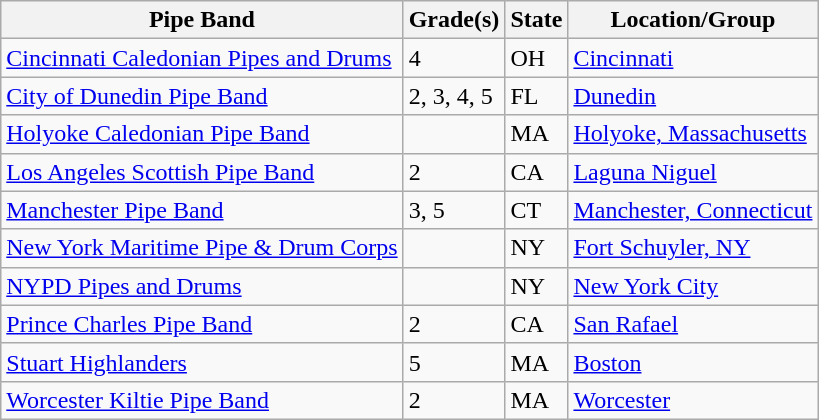<table class="wikitable sortable">
<tr>
<th>Pipe Band</th>
<th>Grade(s)</th>
<th>State</th>
<th>Location/Group</th>
</tr>
<tr>
<td><a href='#'>Cincinnati Caledonian Pipes and Drums</a></td>
<td>4</td>
<td>OH</td>
<td><a href='#'>Cincinnati</a></td>
</tr>
<tr>
<td><a href='#'>City of Dunedin Pipe Band</a></td>
<td>2, 3, 4, 5</td>
<td>FL</td>
<td><a href='#'>Dunedin</a></td>
</tr>
<tr>
<td><a href='#'>Holyoke Caledonian Pipe Band</a></td>
<td></td>
<td>MA</td>
<td><a href='#'>Holyoke, Massachusetts</a></td>
</tr>
<tr>
<td><a href='#'>Los Angeles Scottish Pipe Band</a></td>
<td>2</td>
<td>CA</td>
<td><a href='#'>Laguna Niguel</a></td>
</tr>
<tr>
<td><a href='#'>Manchester Pipe Band</a></td>
<td>3, 5</td>
<td>CT</td>
<td><a href='#'>Manchester, Connecticut</a></td>
</tr>
<tr>
<td><a href='#'>New York Maritime Pipe & Drum Corps</a></td>
<td></td>
<td>NY</td>
<td><a href='#'>Fort Schuyler, NY</a></td>
</tr>
<tr>
<td><a href='#'>NYPD Pipes and Drums</a></td>
<td></td>
<td>NY</td>
<td><a href='#'>New York City</a></td>
</tr>
<tr>
<td><a href='#'>Prince Charles Pipe Band</a></td>
<td>2</td>
<td>CA</td>
<td><a href='#'>San Rafael</a></td>
</tr>
<tr>
<td><a href='#'>Stuart Highlanders</a></td>
<td>5</td>
<td>MA</td>
<td><a href='#'>Boston</a></td>
</tr>
<tr>
<td><a href='#'>Worcester Kiltie Pipe Band</a></td>
<td>2</td>
<td>MA</td>
<td><a href='#'>Worcester</a></td>
</tr>
</table>
